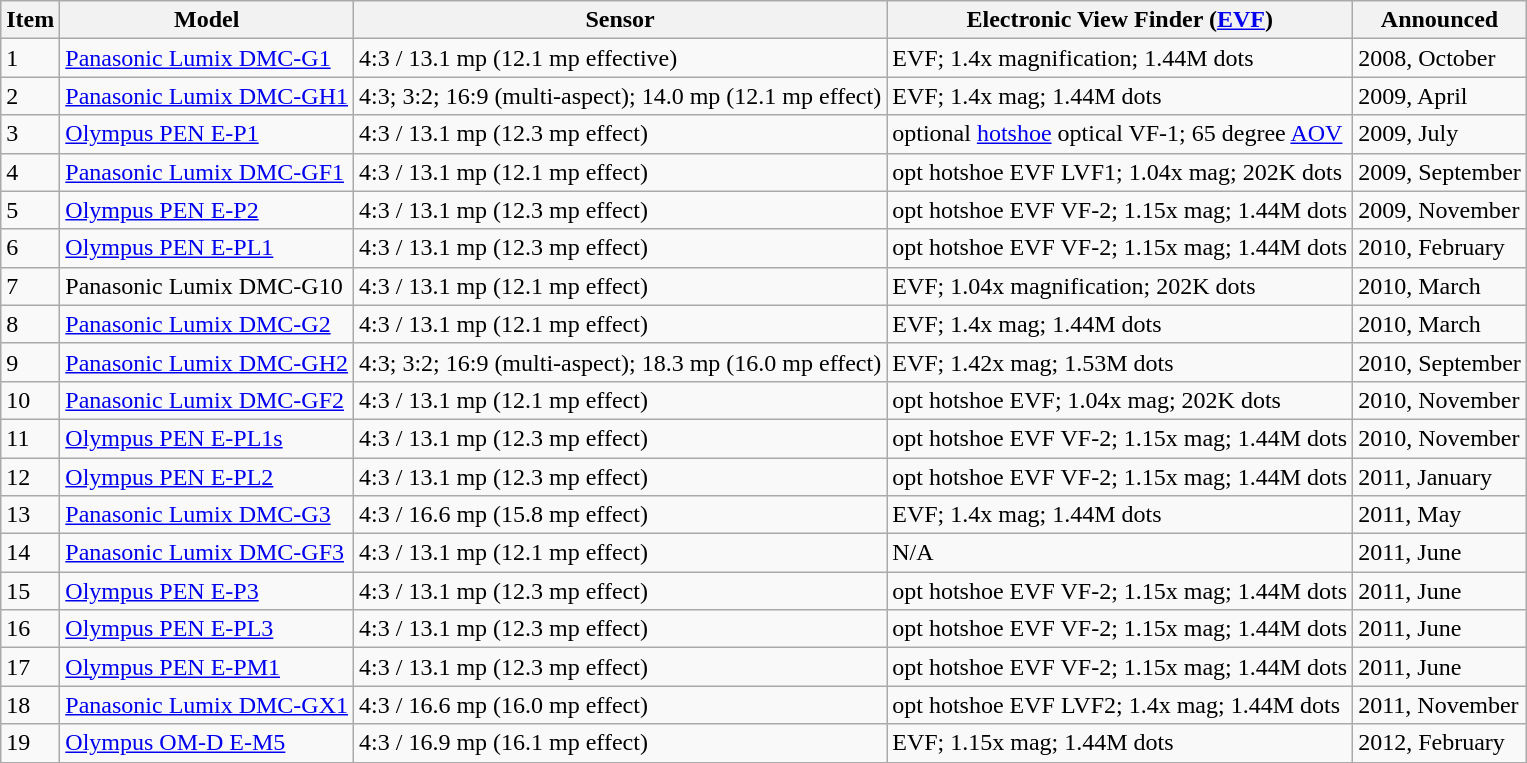<table class="wikitable sortable">
<tr>
<th>Item</th>
<th>Model</th>
<th>Sensor</th>
<th>Electronic View Finder (<a href='#'>EVF</a>)</th>
<th>Announced</th>
</tr>
<tr>
<td>1</td>
<td><a href='#'>Panasonic Lumix DMC-G1</a></td>
<td>4:3 / 13.1 mp (12.1 mp effective)</td>
<td>EVF; 1.4x magnification; 1.44M dots</td>
<td>2008, October</td>
</tr>
<tr>
<td>2</td>
<td><a href='#'>Panasonic Lumix DMC-GH1</a></td>
<td>4:3; 3:2; 16:9 (multi-aspect); 14.0 mp (12.1 mp effect)</td>
<td>EVF; 1.4x mag; 1.44M dots</td>
<td>2009, April</td>
</tr>
<tr>
<td>3</td>
<td><a href='#'>Olympus PEN E-P1</a></td>
<td>4:3 / 13.1 mp (12.3 mp effect)</td>
<td>optional <a href='#'>hotshoe</a> optical VF-1; 65 degree <a href='#'>AOV</a></td>
<td>2009, July</td>
</tr>
<tr>
<td>4</td>
<td><a href='#'>Panasonic Lumix DMC-GF1</a></td>
<td>4:3 / 13.1 mp (12.1 mp effect)</td>
<td>opt hotshoe EVF LVF1; 1.04x mag; 202K dots</td>
<td>2009, September</td>
</tr>
<tr>
<td>5</td>
<td><a href='#'>Olympus PEN E-P2</a></td>
<td>4:3 / 13.1 mp (12.3 mp effect)</td>
<td>opt hotshoe EVF VF-2; 1.15x mag; 1.44M dots</td>
<td>2009, November</td>
</tr>
<tr>
<td>6</td>
<td><a href='#'>Olympus PEN E-PL1</a></td>
<td>4:3 / 13.1 mp (12.3 mp effect)</td>
<td>opt hotshoe EVF VF-2; 1.15x mag; 1.44M dots</td>
<td>2010, February</td>
</tr>
<tr>
<td>7</td>
<td>Panasonic Lumix DMC-G10</td>
<td>4:3 / 13.1 mp (12.1 mp effect)</td>
<td>EVF; 1.04x magnification; 202K dots</td>
<td>2010, March</td>
</tr>
<tr>
<td>8</td>
<td><a href='#'>Panasonic Lumix DMC-G2</a></td>
<td>4:3 / 13.1 mp (12.1 mp effect)</td>
<td>EVF; 1.4x mag; 1.44M dots</td>
<td>2010, March</td>
</tr>
<tr>
<td>9</td>
<td><a href='#'>Panasonic Lumix DMC-GH2</a></td>
<td>4:3; 3:2; 16:9 (multi-aspect); 18.3 mp (16.0 mp effect)</td>
<td>EVF; 1.42x mag; 1.53M dots</td>
<td>2010, September</td>
</tr>
<tr>
<td>10</td>
<td><a href='#'>Panasonic Lumix DMC-GF2</a></td>
<td>4:3 / 13.1 mp (12.1 mp effect)</td>
<td>opt hotshoe EVF; 1.04x mag; 202K dots</td>
<td>2010, November</td>
</tr>
<tr>
<td>11</td>
<td><a href='#'>Olympus PEN E-PL1s</a></td>
<td>4:3 / 13.1 mp (12.3 mp effect)</td>
<td>opt hotshoe EVF VF-2; 1.15x mag; 1.44M dots</td>
<td>2010, November</td>
</tr>
<tr>
<td>12</td>
<td><a href='#'>Olympus PEN E-PL2</a></td>
<td>4:3 / 13.1 mp (12.3 mp effect)</td>
<td>opt hotshoe EVF VF-2; 1.15x mag; 1.44M dots</td>
<td>2011, January</td>
</tr>
<tr>
<td>13</td>
<td><a href='#'>Panasonic Lumix DMC-G3</a></td>
<td>4:3 / 16.6 mp (15.8 mp effect)</td>
<td>EVF; 1.4x mag; 1.44M dots</td>
<td>2011, May</td>
</tr>
<tr>
<td>14</td>
<td><a href='#'>Panasonic Lumix DMC-GF3</a></td>
<td>4:3 / 13.1 mp (12.1 mp effect)</td>
<td>N/A</td>
<td>2011, June</td>
</tr>
<tr>
<td>15</td>
<td><a href='#'>Olympus PEN E-P3</a></td>
<td>4:3 / 13.1 mp (12.3 mp effect)</td>
<td>opt hotshoe EVF VF-2; 1.15x mag; 1.44M dots</td>
<td>2011, June</td>
</tr>
<tr>
<td>16</td>
<td><a href='#'>Olympus PEN E-PL3</a></td>
<td>4:3 / 13.1 mp (12.3 mp effect)</td>
<td>opt hotshoe EVF VF-2; 1.15x mag; 1.44M dots</td>
<td>2011, June</td>
</tr>
<tr>
<td>17</td>
<td><a href='#'>Olympus PEN E-PM1</a></td>
<td>4:3 / 13.1 mp (12.3 mp effect)</td>
<td>opt hotshoe EVF VF-2; 1.15x mag; 1.44M dots</td>
<td>2011, June</td>
</tr>
<tr>
<td>18</td>
<td><a href='#'>Panasonic Lumix DMC-GX1</a></td>
<td>4:3 / 16.6 mp (16.0 mp effect)</td>
<td>opt hotshoe EVF LVF2; 1.4x mag; 1.44M dots</td>
<td>2011, November</td>
</tr>
<tr>
<td>19</td>
<td><a href='#'>Olympus OM-D E-M5</a></td>
<td>4:3 / 16.9 mp (16.1 mp effect)</td>
<td>EVF; 1.15x mag; 1.44M dots</td>
<td>2012, February</td>
</tr>
</table>
